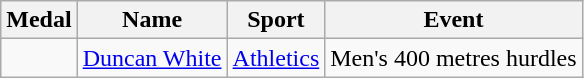<table class="wikitable">
<tr>
<th>Medal</th>
<th>Name</th>
<th>Sport</th>
<th>Event</th>
</tr>
<tr>
<td></td>
<td><a href='#'>Duncan White</a></td>
<td><a href='#'>Athletics</a></td>
<td>Men's 400 metres hurdles</td>
</tr>
</table>
